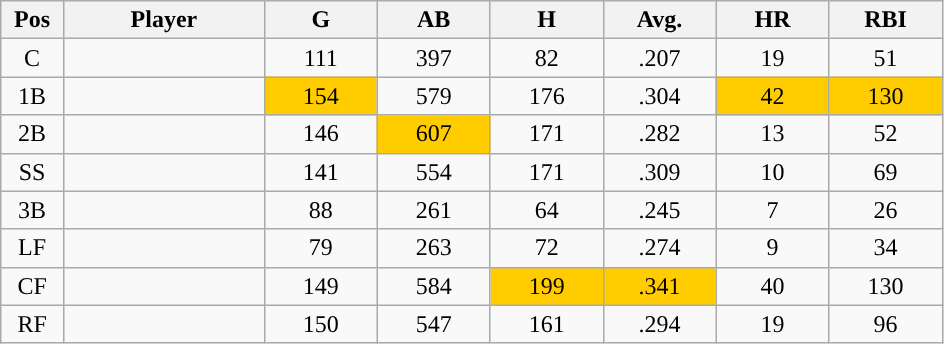<table class="wikitable sortable">
<tr>
<th bgcolor="#DDDDFF" width="5%">Pos</th>
<th bgcolor="#DDDDFF" width="16%">Player</th>
<th bgcolor="#DDDDFF" width="9%">G</th>
<th bgcolor="#DDDDFF" width="9%">AB</th>
<th bgcolor="#DDDDFF" width="9%">H</th>
<th bgcolor="#DDDDFF" width="9%">Avg.</th>
<th bgcolor="#DDDDFF" width="9%">HR</th>
<th bgcolor="#DDDDFF" width="9%">RBI</th>
</tr>
<tr align="center">
<td>C</td>
<td></td>
<td>111</td>
<td>397</td>
<td>82</td>
<td>.207</td>
<td>19</td>
<td>51</td>
</tr>
<tr align="center">
<td>1B</td>
<td></td>
<td style="background:#fc0;">154</td>
<td>579</td>
<td>176</td>
<td>.304</td>
<td style="background:#fc0;">42</td>
<td style="background:#fc0;">130</td>
</tr>
<tr align="center">
<td>2B</td>
<td></td>
<td>146</td>
<td style="background:#fc0;">607</td>
<td>171</td>
<td>.282</td>
<td>13</td>
<td>52</td>
</tr>
<tr align="center">
<td>SS</td>
<td></td>
<td>141</td>
<td>554</td>
<td>171</td>
<td>.309</td>
<td>10</td>
<td>69</td>
</tr>
<tr align="center">
<td>3B</td>
<td></td>
<td>88</td>
<td>261</td>
<td>64</td>
<td>.245</td>
<td>7</td>
<td>26</td>
</tr>
<tr align="center">
<td>LF</td>
<td></td>
<td>79</td>
<td>263</td>
<td>72</td>
<td>.274</td>
<td>9</td>
<td>34</td>
</tr>
<tr align="center">
<td>CF</td>
<td></td>
<td>149</td>
<td>584</td>
<td style="background:#fc0;">199</td>
<td style="background:#fc0;">.341</td>
<td>40</td>
<td>130</td>
</tr>
<tr align="center">
<td>RF</td>
<td></td>
<td>150</td>
<td>547</td>
<td>161</td>
<td>.294</td>
<td>19</td>
<td>96</td>
</tr>
</table>
